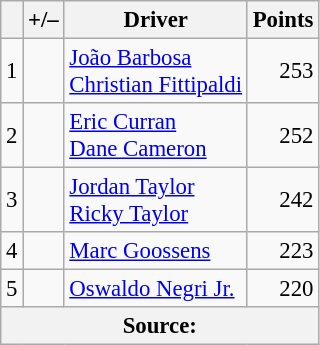<table class="wikitable" style="font-size: 95%;">
<tr>
<th scope="col"></th>
<th scope="col">+/–</th>
<th scope="col">Driver</th>
<th scope="col">Points</th>
</tr>
<tr>
<td align=center>1</td>
<td align="left"></td>
<td> <a href='#'>João Barbosa</a><br> <a href='#'>Christian Fittipaldi</a></td>
<td align=right>253</td>
</tr>
<tr>
<td align=center>2</td>
<td align="left"></td>
<td> <a href='#'>Eric Curran</a><br> <a href='#'>Dane Cameron</a></td>
<td align=right>252</td>
</tr>
<tr>
<td align=center>3</td>
<td align="left"></td>
<td> <a href='#'>Jordan Taylor</a><br> <a href='#'>Ricky Taylor</a></td>
<td align=right>242</td>
</tr>
<tr>
<td align=center>4</td>
<td align="left"></td>
<td> <a href='#'>Marc Goossens</a></td>
<td align=right>223</td>
</tr>
<tr>
<td align=center>5</td>
<td align="left"></td>
<td> <a href='#'>Oswaldo Negri Jr.</a></td>
<td align=right>220</td>
</tr>
<tr>
<th colspan=5>Source:</th>
</tr>
</table>
